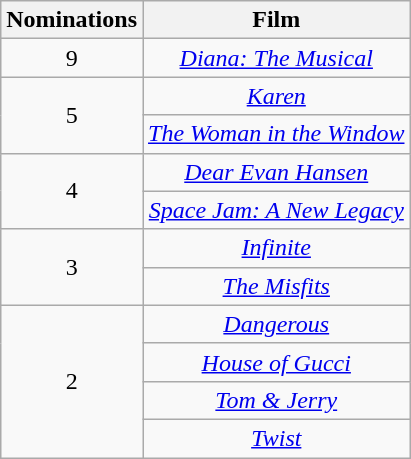<table class="wikitable sortable" style="text-align:center;">
<tr>
<th scope="col" width="55">Nominations</th>
<th scope="col" align="center">Film</th>
</tr>
<tr>
<td>9</td>
<td><em><a href='#'>Diana: The Musical</a></em></td>
</tr>
<tr>
<td rowspan="2">5</td>
<td><em><a href='#'>Karen</a></em></td>
</tr>
<tr>
<td><em><a href='#'>The Woman in the Window</a></em></td>
</tr>
<tr>
<td rowspan="2">4</td>
<td><em><a href='#'>Dear Evan Hansen</a></em></td>
</tr>
<tr>
<td><em><a href='#'>Space Jam: A New Legacy</a></em></td>
</tr>
<tr>
<td rowspan="2">3</td>
<td><em><a href='#'>Infinite</a></em></td>
</tr>
<tr>
<td><em><a href='#'>The Misfits</a></em></td>
</tr>
<tr>
<td rowspan="4">2</td>
<td><em><a href='#'>Dangerous</a></em></td>
</tr>
<tr>
<td><em><a href='#'>House of Gucci</a></em></td>
</tr>
<tr>
<td><em><a href='#'>Tom & Jerry</a></em></td>
</tr>
<tr>
<td><em><a href='#'>Twist</a></em></td>
</tr>
</table>
